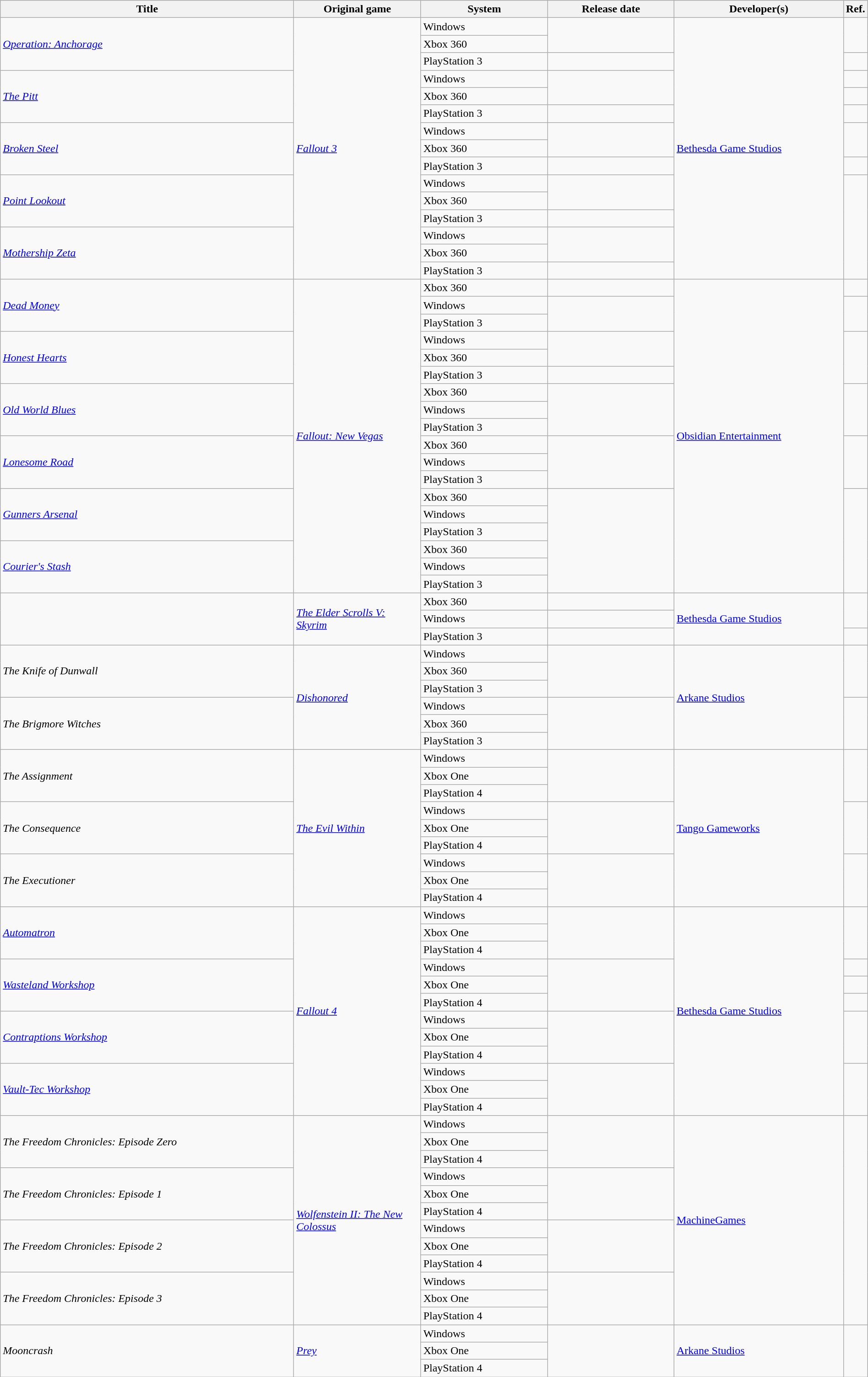<table class="wikitable sortable" style="width: 100%">
<tr>
<th style="width:35%">Title</th>
<th style="width:15%">Original game</th>
<th style="width:15%">System</th>
<th style="width:15%">Release date</th>
<th style="width:40%">Developer(s)</th>
<th style="width:5%" class="unsortable">Ref.</th>
</tr>
<tr>
<td rowspan="3"><em><a href='#'>Operation: Anchorage</a></em></td>
<td rowspan="15"><em><a href='#'>Fallout 3</a></em></td>
<td>Windows</td>
<td rowspan="2"></td>
<td rowspan="15"><a href='#'>Bethesda Game Studios</a></td>
<td rowspan="2" style="text-align:center"></td>
</tr>
<tr>
<td>Xbox 360</td>
</tr>
<tr>
<td>PlayStation 3</td>
<td></td>
<td style="text-align:center"></td>
</tr>
<tr>
<td rowspan="3"><em><a href='#'>The Pitt</a></em></td>
<td>Windows</td>
<td rowspan="2"></td>
<td style="text-align:center"></td>
</tr>
<tr>
<td>Xbox 360</td>
<td style="text-align:center"></td>
</tr>
<tr>
<td>PlayStation 3</td>
<td></td>
<td style="text-align:center"></td>
</tr>
<tr>
<td rowspan="3"><em><a href='#'>Broken Steel</a></em></td>
<td>Windows</td>
<td rowspan="2"></td>
<td rowspan="2" style="text-align:center"></td>
</tr>
<tr>
<td>Xbox 360</td>
</tr>
<tr>
<td>PlayStation 3</td>
<td></td>
<td style="text-align:center"></td>
</tr>
<tr>
<td rowspan="3"><em><a href='#'>Point Lookout</a></em></td>
<td>Windows</td>
<td rowspan="2"></td>
<td rowspan="6" style="text-align:center"></td>
</tr>
<tr>
<td>Xbox 360</td>
</tr>
<tr>
<td>PlayStation 3</td>
<td></td>
</tr>
<tr>
<td rowspan="3"><em><a href='#'>Mothership Zeta</a></em></td>
<td>Windows</td>
<td rowspan="2"></td>
</tr>
<tr>
<td>Xbox 360</td>
</tr>
<tr>
<td>PlayStation 3</td>
<td></td>
</tr>
<tr>
<td rowspan="3"><em><a href='#'>Dead Money</a></em></td>
<td rowspan="18"><em><a href='#'>Fallout: New Vegas</a></em></td>
<td>Xbox 360</td>
<td></td>
<td rowspan="18"><a href='#'>Obsidian Entertainment</a></td>
<td style="text-align:center"></td>
</tr>
<tr>
<td>Windows</td>
<td rowspan="2"></td>
<td rowspan="2" style="text-align:center"></td>
</tr>
<tr>
<td>PlayStation 3</td>
</tr>
<tr>
<td rowspan="3"><em><a href='#'>Honest Hearts</a></em></td>
<td>Windows</td>
<td rowspan="2"></td>
<td rowspan="3" style="text-align:center"></td>
</tr>
<tr>
<td>Xbox 360</td>
</tr>
<tr>
<td>PlayStation 3</td>
<td></td>
</tr>
<tr>
<td rowspan="3"><em><a href='#'>Old World Blues</a></em></td>
<td>Xbox 360</td>
<td rowspan="3"></td>
<td rowspan="3" style="text-align:center"></td>
</tr>
<tr>
<td>Windows</td>
</tr>
<tr>
<td>PlayStation 3</td>
</tr>
<tr>
<td rowspan="3"><em><a href='#'>Lonesome Road</a></em></td>
<td>Xbox 360</td>
<td rowspan="3"></td>
<td rowspan="3" style="text-align:center"></td>
</tr>
<tr>
<td>Windows</td>
</tr>
<tr>
<td>PlayStation 3</td>
</tr>
<tr>
<td rowspan="3"><em><a href='#'>Gunners Arsenal</a></em></td>
<td>Xbox 360</td>
<td rowspan="6"></td>
<td rowspan="6" style="text-align:center"></td>
</tr>
<tr>
<td>Windows</td>
</tr>
<tr>
<td>PlayStation 3</td>
</tr>
<tr>
<td rowspan="3"><em><a href='#'>Courier's Stash</a></em></td>
<td>Xbox 360</td>
</tr>
<tr>
<td>Windows</td>
</tr>
<tr>
<td>PlayStation 3</td>
</tr>
<tr>
<td rowspan="3"></td>
<td rowspan="3"><em><a href='#'>The Elder Scrolls V: Skyrim</a></em></td>
<td>Xbox 360</td>
<td></td>
<td rowspan ="3"><a href='#'>Bethesda Game Studios</a></td>
<td rowspan="2" style="text-align:center"></td>
</tr>
<tr>
<td>Windows</td>
<td></td>
</tr>
<tr>
<td>PlayStation 3</td>
<td></td>
<td style="text-align:center"></td>
</tr>
<tr>
<td rowspan="3"><em>The Knife of Dunwall</em></td>
<td rowspan="6"><em><a href='#'>Dishonored</a></em></td>
<td>Windows</td>
<td rowspan="3"></td>
<td rowspan="6"><a href='#'>Arkane Studios</a></td>
<td rowspan="3" style="text-align:center"></td>
</tr>
<tr>
<td>Xbox 360</td>
</tr>
<tr>
<td>PlayStation 3</td>
</tr>
<tr>
<td rowspan="3"><em>The Brigmore Witches</em></td>
<td>Windows</td>
<td rowspan="3"></td>
<td rowspan="3" style="text-align:center"></td>
</tr>
<tr>
<td>Xbox 360</td>
</tr>
<tr>
<td>PlayStation 3</td>
</tr>
<tr>
<td rowspan="3"><em>The Assignment</em></td>
<td rowspan="9"><em><a href='#'>The Evil Within</a></em></td>
<td>Windows</td>
<td rowspan="3"></td>
<td rowspan="9"><a href='#'>Tango Gameworks</a></td>
<td rowspan="3" style="text-align:center"></td>
</tr>
<tr>
<td>Xbox One</td>
</tr>
<tr>
<td>PlayStation 4</td>
</tr>
<tr>
<td rowspan="3"><em>The Consequence</em></td>
<td>Windows</td>
<td rowspan="3"></td>
<td rowspan="3" style="text-align:center"></td>
</tr>
<tr>
<td>Xbox One</td>
</tr>
<tr>
<td>PlayStation 4</td>
</tr>
<tr>
<td rowspan="3"><em>The Executioner</em></td>
<td>Windows</td>
<td rowspan="3"></td>
<td rowspan="3" style="text-align:center"></td>
</tr>
<tr>
<td>Xbox One</td>
</tr>
<tr>
<td>PlayStation 4</td>
</tr>
<tr>
<td rowspan="3"><em><a href='#'>Automatron</a></em></td>
<td rowspan="12"><em><a href='#'>Fallout 4</a></em></td>
<td>Windows</td>
<td rowspan="3"></td>
<td rowspan="12"><a href='#'>Bethesda Game Studios</a></td>
<td rowspan="3" style="text-align:center"></td>
</tr>
<tr>
<td>Xbox One</td>
</tr>
<tr>
<td>PlayStation 4</td>
</tr>
<tr>
<td rowspan="3"><em><a href='#'>Wasteland Workshop</a></em></td>
<td>Windows</td>
<td rowspan="3"></td>
<td style="text-align:center"></td>
</tr>
<tr>
<td>Xbox One</td>
<td style="text-align:center"></td>
</tr>
<tr>
<td>PlayStation 4</td>
<td style="text-align:center"></td>
</tr>
<tr>
<td rowspan="3"><em><a href='#'>Contraptions Workshop</a></em></td>
<td>Windows</td>
<td rowspan="3"></td>
<td rowspan="3" style="text-align:center"></td>
</tr>
<tr>
<td>Xbox One</td>
</tr>
<tr>
<td>PlayStation 4</td>
</tr>
<tr>
<td rowspan="3"><em><a href='#'>Vault-Tec Workshop</a></em></td>
<td>Windows</td>
<td rowspan="3"></td>
<td rowspan="3" style="text-align:center"></td>
</tr>
<tr>
<td>Xbox One</td>
</tr>
<tr>
<td>PlayStation 4</td>
</tr>
<tr>
<td rowspan="3"><em>The Freedom Chronicles: Episode Zero</em></td>
<td rowspan="12"><em><a href='#'>Wolfenstein II: The New Colossus</a></em></td>
<td>Windows</td>
<td rowspan="3"></td>
<td rowspan="12"><a href='#'>MachineGames</a></td>
<td rowspan="12"></td>
</tr>
<tr>
<td>Xbox One</td>
</tr>
<tr>
<td>PlayStation 4</td>
</tr>
<tr>
<td rowspan="3"><em>The Freedom Chronicles: Episode 1</em></td>
<td>Windows</td>
<td rowspan="3"></td>
</tr>
<tr>
<td>Xbox One</td>
</tr>
<tr>
<td>PlayStation 4</td>
</tr>
<tr>
<td rowspan="3"><em>The Freedom Chronicles: Episode 2</em></td>
<td>Windows</td>
<td rowspan="3"></td>
</tr>
<tr>
<td>Xbox One</td>
</tr>
<tr>
<td>PlayStation 4</td>
</tr>
<tr>
<td rowspan="3"><em>The Freedom Chronicles: Episode 3</em></td>
<td>Windows</td>
<td rowspan="3"></td>
</tr>
<tr>
<td>Xbox One</td>
</tr>
<tr>
<td>PlayStation 4</td>
</tr>
<tr>
<td rowspan="3"><em>Mooncrash</em></td>
<td rowspan="3"><em><a href='#'>Prey</a></em></td>
<td>Windows</td>
<td rowspan="3"></td>
<td rowspan="3"><a href='#'>Arkane Studios</a></td>
<td rowspan="3" style="text-align:center"></td>
</tr>
<tr>
<td>Xbox One</td>
</tr>
<tr>
<td>PlayStation 4</td>
</tr>
</table>
